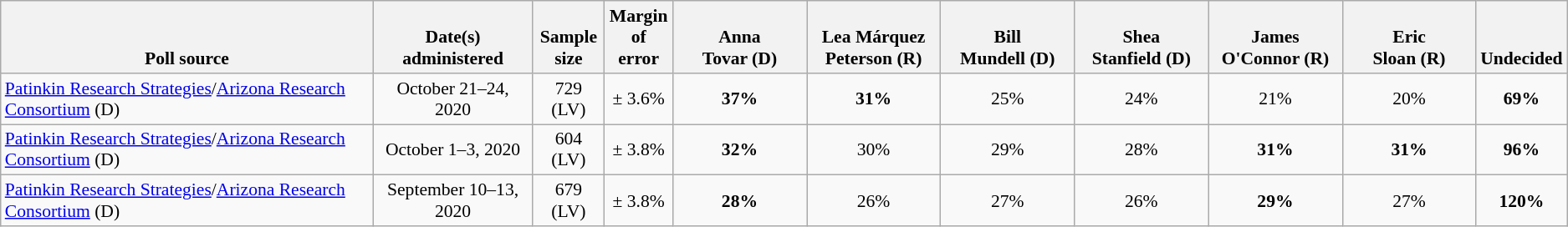<table class="wikitable" style="font-size:90%;text-align:center;">
<tr valign=bottom>
<th>Poll source</th>
<th>Date(s)<br>administered</th>
<th>Sample<br>size</th>
<th>Margin<br>of error</th>
<th style="width:100px;">Anna<br>Tovar (D)</th>
<th style="width:100px;">Lea Márquez<br>Peterson (R)</th>
<th style="width:100px;">Bill<br>Mundell (D)</th>
<th style="width:100px;">Shea<br>Stanfield (D)</th>
<th style="width:100px;">James<br>O'Connor (R)</th>
<th style="width:100px;">Eric<br>Sloan (R)</th>
<th>Undecided</th>
</tr>
<tr>
<td style="text-align:left;"><a href='#'>Patinkin Research Strategies</a>/<a href='#'>Arizona Research Consortium</a> (D)</td>
<td>October 21–24, 2020</td>
<td>729 (LV)</td>
<td>± 3.6%</td>
<td><strong>37%</strong></td>
<td><strong>31%</strong></td>
<td>25%</td>
<td>24%</td>
<td>21%</td>
<td>20%</td>
<td><strong>69%</strong></td>
</tr>
<tr>
<td style="text-align:left;"><a href='#'>Patinkin Research Strategies</a>/<a href='#'>Arizona Research Consortium</a> (D)</td>
<td>October 1–3, 2020</td>
<td>604 (LV)</td>
<td>± 3.8%</td>
<td><strong>32%</strong></td>
<td>30%</td>
<td>29%</td>
<td>28%</td>
<td><strong>31%</strong></td>
<td><strong>31%</strong></td>
<td><strong>96%</strong></td>
</tr>
<tr>
<td style="text-align:left;"><a href='#'>Patinkin Research Strategies</a>/<a href='#'>Arizona Research Consortium</a> (D)</td>
<td>September 10–13, 2020</td>
<td>679 (LV)</td>
<td>± 3.8%</td>
<td><strong>28%</strong></td>
<td>26%</td>
<td>27%</td>
<td>26%</td>
<td><strong>29%</strong></td>
<td>27%</td>
<td><strong>120%</strong></td>
</tr>
</table>
